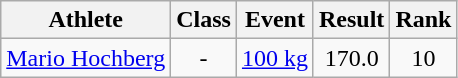<table class="wikitable">
<tr>
<th>Athlete</th>
<th>Class</th>
<th>Event</th>
<th>Result</th>
<th>Rank</th>
</tr>
<tr>
<td rowspan="2"><a href='#'>Mario Hochberg</a></td>
<td rowspan="2" style="text-align:center;">-</td>
<td><a href='#'>100 kg</a></td>
<td style="text-align:center;">170.0</td>
<td style="text-align:center;">10</td>
</tr>
</table>
